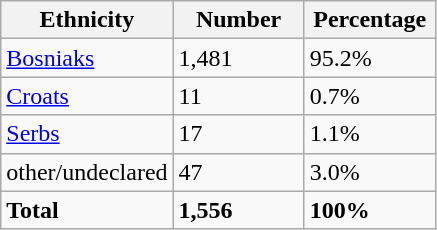<table class="wikitable">
<tr>
<th width="100px">Ethnicity</th>
<th width="80px">Number</th>
<th width="80px">Percentage</th>
</tr>
<tr>
<td><a href='#'>Bosniaks</a></td>
<td>1,481</td>
<td>95.2%</td>
</tr>
<tr>
<td><a href='#'>Croats</a></td>
<td>11</td>
<td>0.7%</td>
</tr>
<tr>
<td><a href='#'>Serbs</a></td>
<td>17</td>
<td>1.1%</td>
</tr>
<tr>
<td>other/undeclared</td>
<td>47</td>
<td>3.0%</td>
</tr>
<tr>
<td><strong>Total</strong></td>
<td><strong>1,556</strong></td>
<td><strong>100%</strong></td>
</tr>
</table>
